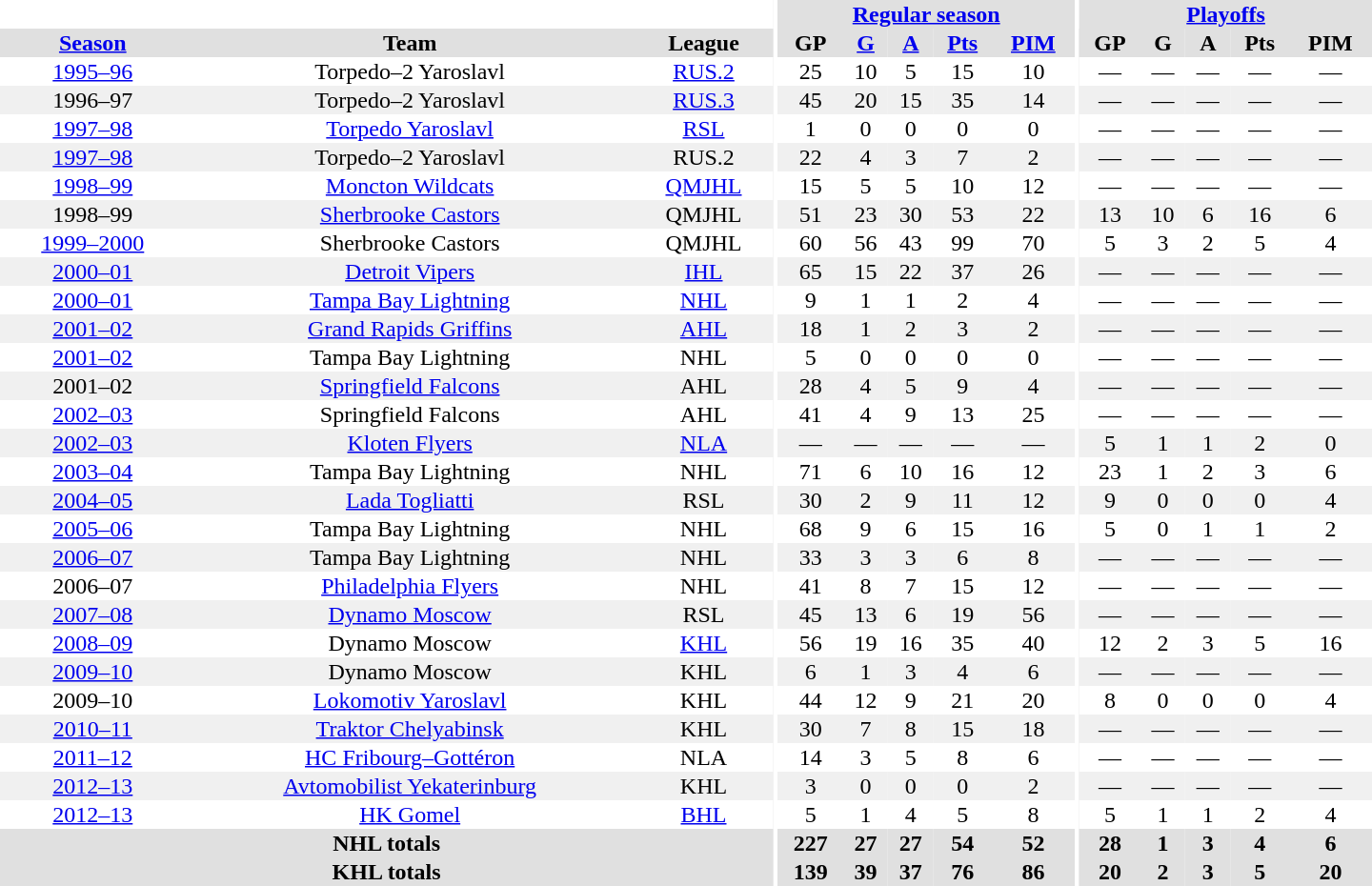<table border="0" cellpadding="1" cellspacing="0" style="text-align:center; width:60em">
<tr bgcolor="#e0e0e0">
<th colspan="3" bgcolor="#ffffff"></th>
<th rowspan="99" bgcolor="#ffffff"></th>
<th colspan="5"><a href='#'>Regular season</a></th>
<th rowspan="99" bgcolor="#ffffff"></th>
<th colspan="5"><a href='#'>Playoffs</a></th>
</tr>
<tr bgcolor="#e0e0e0">
<th><a href='#'>Season</a></th>
<th>Team</th>
<th>League</th>
<th>GP</th>
<th><a href='#'>G</a></th>
<th><a href='#'>A</a></th>
<th><a href='#'>Pts</a></th>
<th><a href='#'>PIM</a></th>
<th>GP</th>
<th>G</th>
<th>A</th>
<th>Pts</th>
<th>PIM</th>
</tr>
<tr>
<td><a href='#'>1995–96</a></td>
<td>Torpedo–2 Yaroslavl</td>
<td><a href='#'>RUS.2</a></td>
<td>25</td>
<td>10</td>
<td>5</td>
<td>15</td>
<td>10</td>
<td>—</td>
<td>—</td>
<td>—</td>
<td>—</td>
<td>—</td>
</tr>
<tr bgcolor="#f0f0f0">
<td>1996–97</td>
<td>Torpedo–2 Yaroslavl</td>
<td><a href='#'>RUS.3</a></td>
<td>45</td>
<td>20</td>
<td>15</td>
<td>35</td>
<td>14</td>
<td>—</td>
<td>—</td>
<td>—</td>
<td>—</td>
<td>—</td>
</tr>
<tr>
<td><a href='#'>1997–98</a></td>
<td><a href='#'>Torpedo Yaroslavl</a></td>
<td><a href='#'>RSL</a></td>
<td>1</td>
<td>0</td>
<td>0</td>
<td>0</td>
<td>0</td>
<td>—</td>
<td>—</td>
<td>—</td>
<td>—</td>
<td>—</td>
</tr>
<tr bgcolor="#f0f0f0">
<td><a href='#'>1997–98</a></td>
<td>Torpedo–2 Yaroslavl</td>
<td>RUS.2</td>
<td>22</td>
<td>4</td>
<td>3</td>
<td>7</td>
<td>2</td>
<td>—</td>
<td>—</td>
<td>—</td>
<td>—</td>
<td>—</td>
</tr>
<tr>
<td><a href='#'>1998–99</a></td>
<td><a href='#'>Moncton Wildcats</a></td>
<td><a href='#'>QMJHL</a></td>
<td>15</td>
<td>5</td>
<td>5</td>
<td>10</td>
<td>12</td>
<td>—</td>
<td>—</td>
<td>—</td>
<td>—</td>
<td>—</td>
</tr>
<tr bgcolor="#f0f0f0">
<td>1998–99</td>
<td><a href='#'>Sherbrooke Castors</a></td>
<td>QMJHL</td>
<td>51</td>
<td>23</td>
<td>30</td>
<td>53</td>
<td>22</td>
<td>13</td>
<td>10</td>
<td>6</td>
<td>16</td>
<td>6</td>
</tr>
<tr>
<td><a href='#'>1999–2000</a></td>
<td>Sherbrooke Castors</td>
<td>QMJHL</td>
<td>60</td>
<td>56</td>
<td>43</td>
<td>99</td>
<td>70</td>
<td>5</td>
<td>3</td>
<td>2</td>
<td>5</td>
<td>4</td>
</tr>
<tr bgcolor="#f0f0f0">
<td><a href='#'>2000–01</a></td>
<td><a href='#'>Detroit Vipers</a></td>
<td><a href='#'>IHL</a></td>
<td>65</td>
<td>15</td>
<td>22</td>
<td>37</td>
<td>26</td>
<td>—</td>
<td>—</td>
<td>—</td>
<td>—</td>
<td>—</td>
</tr>
<tr>
<td><a href='#'>2000–01</a></td>
<td><a href='#'>Tampa Bay Lightning</a></td>
<td><a href='#'>NHL</a></td>
<td>9</td>
<td>1</td>
<td>1</td>
<td>2</td>
<td>4</td>
<td>—</td>
<td>—</td>
<td>—</td>
<td>—</td>
<td>—</td>
</tr>
<tr bgcolor="#f0f0f0">
<td><a href='#'>2001–02</a></td>
<td><a href='#'>Grand Rapids Griffins</a></td>
<td><a href='#'>AHL</a></td>
<td>18</td>
<td>1</td>
<td>2</td>
<td>3</td>
<td>2</td>
<td>—</td>
<td>—</td>
<td>—</td>
<td>—</td>
<td>—</td>
</tr>
<tr>
<td><a href='#'>2001–02</a></td>
<td>Tampa Bay Lightning</td>
<td>NHL</td>
<td>5</td>
<td>0</td>
<td>0</td>
<td>0</td>
<td>0</td>
<td>—</td>
<td>—</td>
<td>—</td>
<td>—</td>
<td>—</td>
</tr>
<tr bgcolor="#f0f0f0">
<td>2001–02</td>
<td><a href='#'>Springfield Falcons</a></td>
<td>AHL</td>
<td>28</td>
<td>4</td>
<td>5</td>
<td>9</td>
<td>4</td>
<td>—</td>
<td>—</td>
<td>—</td>
<td>—</td>
<td>—</td>
</tr>
<tr>
<td><a href='#'>2002–03</a></td>
<td>Springfield Falcons</td>
<td>AHL</td>
<td>41</td>
<td>4</td>
<td>9</td>
<td>13</td>
<td>25</td>
<td>—</td>
<td>—</td>
<td>—</td>
<td>—</td>
<td>—</td>
</tr>
<tr bgcolor="#f0f0f0">
<td><a href='#'>2002–03</a></td>
<td><a href='#'>Kloten Flyers</a></td>
<td><a href='#'>NLA</a></td>
<td>—</td>
<td>—</td>
<td>—</td>
<td>—</td>
<td>—</td>
<td>5</td>
<td>1</td>
<td>1</td>
<td>2</td>
<td>0</td>
</tr>
<tr>
<td><a href='#'>2003–04</a></td>
<td>Tampa Bay Lightning</td>
<td>NHL</td>
<td>71</td>
<td>6</td>
<td>10</td>
<td>16</td>
<td>12</td>
<td>23</td>
<td>1</td>
<td>2</td>
<td>3</td>
<td>6</td>
</tr>
<tr bgcolor="#f0f0f0">
<td><a href='#'>2004–05</a></td>
<td><a href='#'>Lada Togliatti</a></td>
<td>RSL</td>
<td>30</td>
<td>2</td>
<td>9</td>
<td>11</td>
<td>12</td>
<td>9</td>
<td>0</td>
<td>0</td>
<td>0</td>
<td>4</td>
</tr>
<tr>
<td><a href='#'>2005–06</a></td>
<td>Tampa Bay Lightning</td>
<td>NHL</td>
<td>68</td>
<td>9</td>
<td>6</td>
<td>15</td>
<td>16</td>
<td>5</td>
<td>0</td>
<td>1</td>
<td>1</td>
<td>2</td>
</tr>
<tr bgcolor="#f0f0f0">
<td><a href='#'>2006–07</a></td>
<td>Tampa Bay Lightning</td>
<td>NHL</td>
<td>33</td>
<td>3</td>
<td>3</td>
<td>6</td>
<td>8</td>
<td>—</td>
<td>—</td>
<td>—</td>
<td>—</td>
<td>—</td>
</tr>
<tr>
<td>2006–07</td>
<td><a href='#'>Philadelphia Flyers</a></td>
<td>NHL</td>
<td>41</td>
<td>8</td>
<td>7</td>
<td>15</td>
<td>12</td>
<td>—</td>
<td>—</td>
<td>—</td>
<td>—</td>
<td>—</td>
</tr>
<tr bgcolor="#f0f0f0">
<td><a href='#'>2007–08</a></td>
<td><a href='#'>Dynamo Moscow</a></td>
<td>RSL</td>
<td>45</td>
<td>13</td>
<td>6</td>
<td>19</td>
<td>56</td>
<td>—</td>
<td>—</td>
<td>—</td>
<td>—</td>
<td>—</td>
</tr>
<tr>
<td><a href='#'>2008–09</a></td>
<td>Dynamo Moscow</td>
<td><a href='#'>KHL</a></td>
<td>56</td>
<td>19</td>
<td>16</td>
<td>35</td>
<td>40</td>
<td>12</td>
<td>2</td>
<td>3</td>
<td>5</td>
<td>16</td>
</tr>
<tr bgcolor="#f0f0f0">
<td><a href='#'>2009–10</a></td>
<td>Dynamo Moscow</td>
<td>KHL</td>
<td>6</td>
<td>1</td>
<td>3</td>
<td>4</td>
<td>6</td>
<td>—</td>
<td>—</td>
<td>—</td>
<td>—</td>
<td>—</td>
</tr>
<tr>
<td>2009–10</td>
<td><a href='#'>Lokomotiv Yaroslavl</a></td>
<td>KHL</td>
<td>44</td>
<td>12</td>
<td>9</td>
<td>21</td>
<td>20</td>
<td>8</td>
<td>0</td>
<td>0</td>
<td>0</td>
<td>4</td>
</tr>
<tr bgcolor="#f0f0f0">
<td><a href='#'>2010–11</a></td>
<td><a href='#'>Traktor Chelyabinsk</a></td>
<td>KHL</td>
<td>30</td>
<td>7</td>
<td>8</td>
<td>15</td>
<td>18</td>
<td>—</td>
<td>—</td>
<td>—</td>
<td>—</td>
<td>—</td>
</tr>
<tr>
<td><a href='#'>2011–12</a></td>
<td><a href='#'>HC Fribourg–Gottéron</a></td>
<td>NLA</td>
<td>14</td>
<td>3</td>
<td>5</td>
<td>8</td>
<td>6</td>
<td>—</td>
<td>—</td>
<td>—</td>
<td>—</td>
<td>—</td>
</tr>
<tr bgcolor="#f0f0f0">
<td><a href='#'>2012–13</a></td>
<td><a href='#'>Avtomobilist Yekaterinburg</a></td>
<td>KHL</td>
<td>3</td>
<td>0</td>
<td>0</td>
<td>0</td>
<td>2</td>
<td>—</td>
<td>—</td>
<td>—</td>
<td>—</td>
<td>—</td>
</tr>
<tr>
<td><a href='#'>2012–13</a></td>
<td><a href='#'>HK Gomel</a></td>
<td><a href='#'>BHL</a></td>
<td>5</td>
<td>1</td>
<td>4</td>
<td>5</td>
<td>8</td>
<td>5</td>
<td>1</td>
<td>1</td>
<td>2</td>
<td>4</td>
</tr>
<tr bgcolor="#e0e0e0">
<th colspan="3">NHL totals</th>
<th>227</th>
<th>27</th>
<th>27</th>
<th>54</th>
<th>52</th>
<th>28</th>
<th>1</th>
<th>3</th>
<th>4</th>
<th>6</th>
</tr>
<tr bgcolor="#e0e0e0">
<th colspan="3">KHL totals</th>
<th>139</th>
<th>39</th>
<th>37</th>
<th>76</th>
<th>86</th>
<th>20</th>
<th>2</th>
<th>3</th>
<th>5</th>
<th>20</th>
</tr>
</table>
